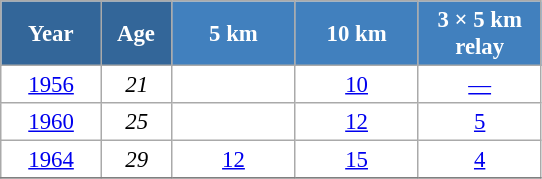<table class="wikitable" style="font-size:95%; text-align:center; border:grey solid 1px; border-collapse:collapse; background:#ffffff;">
<tr>
<th style="background-color:#369; color:white; width:60px;"> Year </th>
<th style="background-color:#369; color:white; width:40px;"> Age </th>
<th style="background-color:#4180be; color:white; width:75px;"> 5 km </th>
<th style="background-color:#4180be; color:white; width:75px;"> 10 km </th>
<th style="background-color:#4180be; color:white; width:75px;"> 3 × 5 km <br> relay </th>
</tr>
<tr>
<td><a href='#'>1956</a></td>
<td><em>21</em></td>
<td></td>
<td><a href='#'>10</a></td>
<td><a href='#'>—</a></td>
</tr>
<tr>
<td><a href='#'>1960</a></td>
<td><em>25</em></td>
<td></td>
<td><a href='#'>12</a></td>
<td><a href='#'>5</a></td>
</tr>
<tr>
<td><a href='#'>1964</a></td>
<td><em>29</em></td>
<td><a href='#'>12</a></td>
<td><a href='#'>15</a></td>
<td><a href='#'>4</a></td>
</tr>
<tr>
</tr>
</table>
